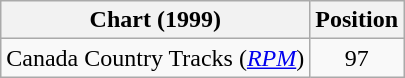<table class="wikitable sortable">
<tr>
<th scope="col">Chart (1999)</th>
<th scope="col">Position</th>
</tr>
<tr>
<td>Canada Country Tracks (<em><a href='#'>RPM</a></em>)</td>
<td align="center">97</td>
</tr>
</table>
